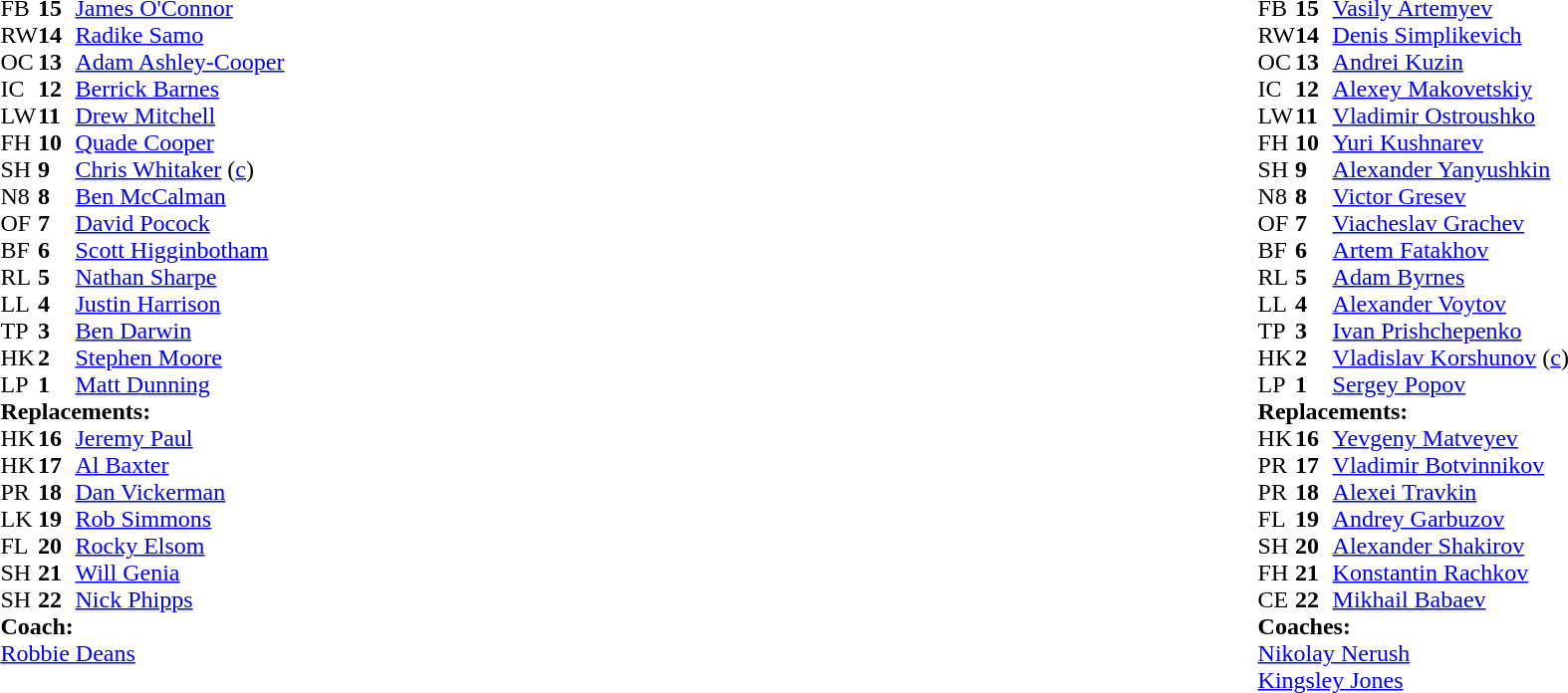<table width="100%">
<tr>
<td style="vertical-align:top" width="50%"><br><table cellspacing="0" cellpadding="0">
<tr>
<th width="25"></th>
<th width="25"></th>
</tr>
<tr>
<td>FB</td>
<td><strong>15</strong></td>
<td><a href='#'>James O'Connor</a></td>
</tr>
<tr>
<td>RW</td>
<td><strong>14</strong></td>
<td><a href='#'>Radike Samo</a></td>
</tr>
<tr>
<td>OC</td>
<td><strong>13</strong></td>
<td><a href='#'>Adam Ashley-Cooper</a></td>
</tr>
<tr>
<td>IC</td>
<td><strong>12</strong></td>
<td><a href='#'>Berrick Barnes</a></td>
</tr>
<tr>
<td>LW</td>
<td><strong>11</strong></td>
<td><a href='#'>Drew Mitchell</a></td>
<td></td>
<td></td>
</tr>
<tr>
<td>FH</td>
<td><strong>10</strong></td>
<td><a href='#'>Quade Cooper</a></td>
</tr>
<tr>
<td>SH</td>
<td><strong>9</strong></td>
<td><a href='#'>Chris Whitaker</a> (<a href='#'>c</a>)</td>
</tr>
<tr>
<td>N8</td>
<td><strong>8</strong></td>
<td><a href='#'>Ben McCalman</a></td>
</tr>
<tr>
<td>OF</td>
<td><strong>7</strong></td>
<td><a href='#'>David Pocock</a></td>
<td></td>
<td></td>
</tr>
<tr>
<td>BF</td>
<td><strong>6</strong></td>
<td><a href='#'>Scott Higginbotham</a></td>
</tr>
<tr>
<td>RL</td>
<td><strong>5</strong></td>
<td><a href='#'>Nathan Sharpe</a></td>
</tr>
<tr>
<td>LL</td>
<td><strong>4</strong></td>
<td><a href='#'>Justin Harrison</a></td>
<td></td>
<td></td>
</tr>
<tr>
<td>TP</td>
<td><strong>3</strong></td>
<td><a href='#'>Ben Darwin</a></td>
<td></td>
<td></td>
<td></td>
</tr>
<tr>
<td>HK</td>
<td><strong>2</strong></td>
<td><a href='#'>Stephen Moore</a></td>
<td></td>
<td></td>
</tr>
<tr>
<td>LP</td>
<td><strong>1</strong></td>
<td><a href='#'>Matt Dunning</a></td>
<td></td>
<td></td>
<td></td>
</tr>
<tr>
<td colspan=3><strong>Replacements:</strong></td>
</tr>
<tr>
<td>HK</td>
<td><strong>16</strong></td>
<td><a href='#'>Jeremy Paul</a></td>
</tr>
<tr>
<td>HK</td>
<td><strong>17</strong></td>
<td><a href='#'>Al Baxter</a></td>
<td></td>
<td></td>
</tr>
<tr>
<td>PR</td>
<td><strong>18</strong></td>
<td><a href='#'>Dan Vickerman</a></td>
<td></td>
<td></td>
</tr>
<tr>
<td>LK</td>
<td><strong>19</strong></td>
<td><a href='#'>Rob Simmons</a></td>
<td></td>
<td></td>
</tr>
<tr>
<td>FL</td>
<td><strong>20</strong></td>
<td><a href='#'>Rocky Elsom</a></td>
<td></td>
<td></td>
</tr>
<tr>
<td>SH</td>
<td><strong>21</strong></td>
<td><a href='#'>Will Genia</a></td>
</tr>
<tr>
<td>SH</td>
<td><strong>22</strong></td>
<td><a href='#'>Nick Phipps</a></td>
<td></td>
<td></td>
</tr>
<tr>
<td colspan=3><strong>Coach:</strong></td>
</tr>
<tr>
<td colspan="4"> <a href='#'>Robbie Deans</a></td>
</tr>
</table>
</td>
<td style="vertical-align:top"></td>
<td style="vertical-align:top" width="50%"><br><table cellspacing="0" cellpadding="0" align="center">
<tr>
<th width="25"></th>
<th width="25"></th>
</tr>
<tr>
<td>FB</td>
<td><strong>15</strong></td>
<td><a href='#'>Vasily Artemyev</a></td>
</tr>
<tr>
<td>RW</td>
<td><strong>14</strong></td>
<td><a href='#'>Denis Simplikevich</a></td>
</tr>
<tr>
<td>OC</td>
<td><strong>13</strong></td>
<td><a href='#'>Andrei Kuzin</a></td>
<td></td>
<td></td>
</tr>
<tr>
<td>IC</td>
<td><strong>12</strong></td>
<td><a href='#'>Alexey Makovetskiy</a></td>
</tr>
<tr>
<td>LW</td>
<td><strong>11</strong></td>
<td><a href='#'>Vladimir Ostroushko</a></td>
</tr>
<tr>
<td>FH</td>
<td><strong>10</strong></td>
<td><a href='#'>Yuri Kushnarev</a></td>
<td></td>
<td></td>
</tr>
<tr>
<td>SH</td>
<td><strong>9</strong></td>
<td><a href='#'>Alexander Yanyushkin</a></td>
<td></td>
<td></td>
</tr>
<tr>
<td>N8</td>
<td><strong>8</strong></td>
<td><a href='#'>Victor Gresev</a></td>
</tr>
<tr>
<td>OF</td>
<td><strong>7</strong></td>
<td><a href='#'>Viacheslav Grachev</a></td>
<td></td>
<td></td>
</tr>
<tr>
<td>BF</td>
<td><strong>6</strong></td>
<td><a href='#'>Artem Fatakhov</a></td>
<td></td>
<td></td>
</tr>
<tr>
<td>RL</td>
<td><strong>5</strong></td>
<td><a href='#'>Adam Byrnes</a></td>
</tr>
<tr>
<td>LL</td>
<td><strong>4</strong></td>
<td><a href='#'>Alexander Voytov</a></td>
</tr>
<tr>
<td>TP</td>
<td><strong>3</strong></td>
<td><a href='#'>Ivan Prishchepenko</a></td>
<td></td>
<td></td>
</tr>
<tr>
<td>HK</td>
<td><strong>2</strong></td>
<td><a href='#'>Vladislav Korshunov</a> (<a href='#'>c</a>)</td>
</tr>
<tr>
<td>LP</td>
<td><strong>1</strong></td>
<td><a href='#'>Sergey Popov</a></td>
<td></td>
<td></td>
</tr>
<tr>
<td colspan=3><strong>Replacements:</strong></td>
</tr>
<tr>
<td>HK</td>
<td><strong>16</strong></td>
<td><a href='#'>Yevgeny Matveyev</a></td>
<td></td>
<td></td>
</tr>
<tr>
<td>PR</td>
<td><strong>17</strong></td>
<td><a href='#'>Vladimir Botvinnikov</a></td>
<td></td>
<td></td>
</tr>
<tr>
<td>PR</td>
<td><strong>18</strong></td>
<td><a href='#'>Alexei Travkin</a></td>
<td></td>
<td></td>
</tr>
<tr>
<td>FL</td>
<td><strong>19</strong></td>
<td><a href='#'>Andrey Garbuzov</a></td>
<td></td>
<td></td>
</tr>
<tr>
<td>SH</td>
<td><strong>20</strong></td>
<td><a href='#'>Alexander Shakirov</a></td>
<td></td>
<td></td>
</tr>
<tr>
<td>FH</td>
<td><strong>21</strong></td>
<td><a href='#'>Konstantin Rachkov</a></td>
<td></td>
<td></td>
</tr>
<tr>
<td>CE</td>
<td><strong>22</strong></td>
<td><a href='#'>Mikhail Babaev</a></td>
<td></td>
<td></td>
</tr>
<tr>
<td colspan=3><strong>Coaches:</strong></td>
</tr>
<tr>
<td colspan="4"><a href='#'>Nikolay Nerush</a><br> <a href='#'>Kingsley Jones</a></td>
</tr>
</table>
</td>
</tr>
</table>
